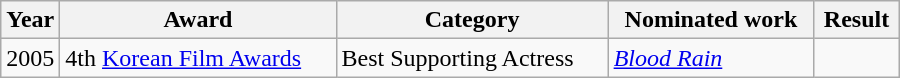<table class="wikitable" style="width:600px">
<tr>
<th width=10>Year</th>
<th>Award</th>
<th>Category</th>
<th>Nominated work</th>
<th>Result</th>
</tr>
<tr>
<td>2005</td>
<td>4th <a href='#'>Korean Film Awards</a></td>
<td>Best Supporting Actress</td>
<td><em><a href='#'>Blood Rain</a></em></td>
<td></td>
</tr>
</table>
